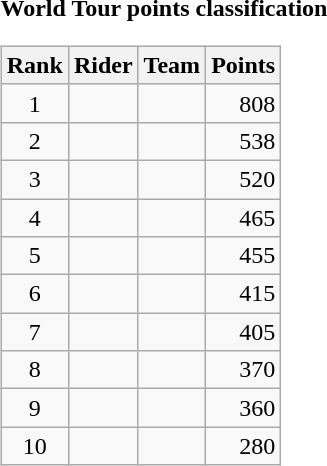<table>
<tr>
<td><strong>World Tour points classification</strong><br><table class="wikitable">
<tr>
<th scope="col">Rank</th>
<th scope="col">Rider</th>
<th scope="col">Team</th>
<th scope="col">Points</th>
</tr>
<tr>
<td style="text-align:center;">1</td>
<td> </td>
<td></td>
<td style="text-align:right;">808</td>
</tr>
<tr>
<td style="text-align:center;">2</td>
<td></td>
<td></td>
<td style="text-align:right;">538</td>
</tr>
<tr>
<td style="text-align:center;">3</td>
<td></td>
<td></td>
<td style="text-align:right;">520</td>
</tr>
<tr>
<td style="text-align:center;">4</td>
<td></td>
<td></td>
<td style="text-align:right;">465</td>
</tr>
<tr>
<td style="text-align:center;">5</td>
<td></td>
<td></td>
<td style="text-align:right;">455</td>
</tr>
<tr>
<td style="text-align:center;">6</td>
<td></td>
<td></td>
<td style="text-align:right;">415</td>
</tr>
<tr>
<td style="text-align:center;">7</td>
<td></td>
<td></td>
<td style="text-align:right;">405</td>
</tr>
<tr>
<td style="text-align:center;">8</td>
<td></td>
<td></td>
<td style="text-align:right;">370</td>
</tr>
<tr>
<td style="text-align:center;">9</td>
<td></td>
<td></td>
<td style="text-align:right;">360</td>
</tr>
<tr>
<td style="text-align:center;">10</td>
<td></td>
<td></td>
<td style="text-align:right;">280</td>
</tr>
</table>
</td>
</tr>
</table>
